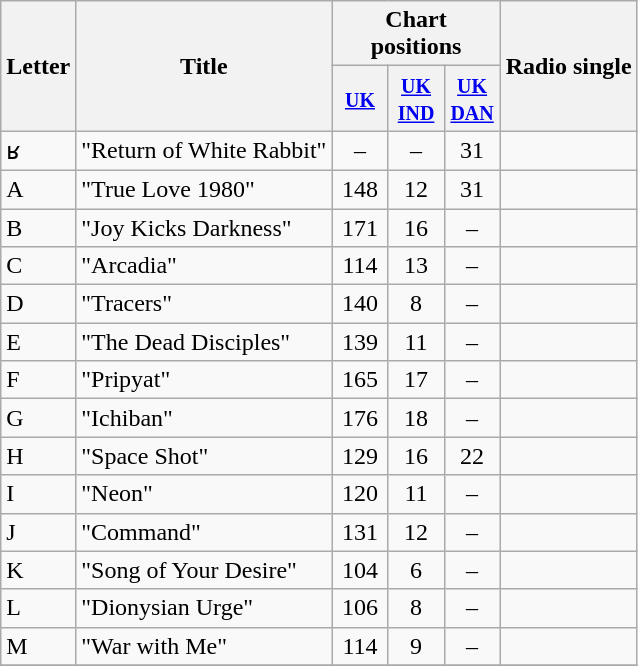<table class="wikitable">
<tr>
<th rowspan="2">Letter</th>
<th rowspan="2">Title</th>
<th colspan="3">Chart positions</th>
<th rowspan="2">Radio single</th>
</tr>
<tr>
<th width="30"><small><a href='#'>UK</a></small></th>
<th width="30"><small><a href='#'>UK<br>IND</a></small></th>
<th width="30"><small><a href='#'>UK<br>DAN</a></small></th>
</tr>
<tr>
<td>ʁ</td>
<td>"Return of White Rabbit"</td>
<td align="center">–</td>
<td align="center">–</td>
<td align="center">31</td>
<td align="center"></td>
</tr>
<tr>
<td>A</td>
<td>"True Love 1980"</td>
<td align="center">148</td>
<td align="center">12</td>
<td align="center">31</td>
<td align="center"></td>
</tr>
<tr>
<td>B</td>
<td>"Joy Kicks Darkness"</td>
<td align="center">171</td>
<td align="center">16</td>
<td align="center">–</td>
<td align="center"></td>
</tr>
<tr>
<td>C</td>
<td>"Arcadia"</td>
<td align="center">114</td>
<td align="center">13</td>
<td align="center">–</td>
<td align="center"></td>
</tr>
<tr>
<td>D</td>
<td>"Tracers"</td>
<td align="center">140</td>
<td align="center">8</td>
<td align="center">–</td>
<td align="center"></td>
</tr>
<tr>
<td>E</td>
<td>"The Dead Disciples"</td>
<td align="center">139</td>
<td align="center">11</td>
<td align="center">–</td>
<td align="center"></td>
</tr>
<tr>
<td>F</td>
<td>"Pripyat"</td>
<td align="center">165</td>
<td align="center">17</td>
<td align="center">–</td>
<td align="center"></td>
</tr>
<tr>
<td>G</td>
<td>"Ichiban"</td>
<td align="center">176</td>
<td align="center">18</td>
<td align="center">–</td>
<td align="center"></td>
</tr>
<tr>
<td>H</td>
<td>"Space Shot"</td>
<td align="center">129</td>
<td align="center">16</td>
<td align="center">22</td>
<td align="center"></td>
</tr>
<tr>
<td>I</td>
<td>"Neon"</td>
<td align="center">120</td>
<td align="center">11</td>
<td align="center">–</td>
<td align="center"></td>
</tr>
<tr>
<td>J</td>
<td>"Command"</td>
<td align="center">131</td>
<td align="center">12</td>
<td align="center">–</td>
<td align="center"></td>
</tr>
<tr>
<td>K</td>
<td>"Song of Your Desire"</td>
<td align="center">104</td>
<td align="center">6</td>
<td align="center">–</td>
<td align="center"></td>
</tr>
<tr>
<td>L</td>
<td>"Dionysian Urge"</td>
<td align="center">106</td>
<td align="center">8</td>
<td align="center">–</td>
<td align="center"></td>
</tr>
<tr>
<td>M</td>
<td>"War with Me"</td>
<td align="center">114</td>
<td align="center">9</td>
<td align="center">–</td>
<td align="center"></td>
</tr>
<tr>
</tr>
</table>
